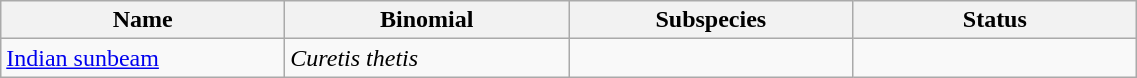<table width=60% class="wikitable">
<tr>
<th width=20%>Name</th>
<th width=20%>Binomial</th>
<th width=20%>Subspecies</th>
<th width=20%>Status</th>
</tr>
<tr>
<td><a href='#'>Indian sunbeam</a><br>


</td>
<td><em>Curetis thetis</em></td>
<td></td>
<td></td>
</tr>
</table>
